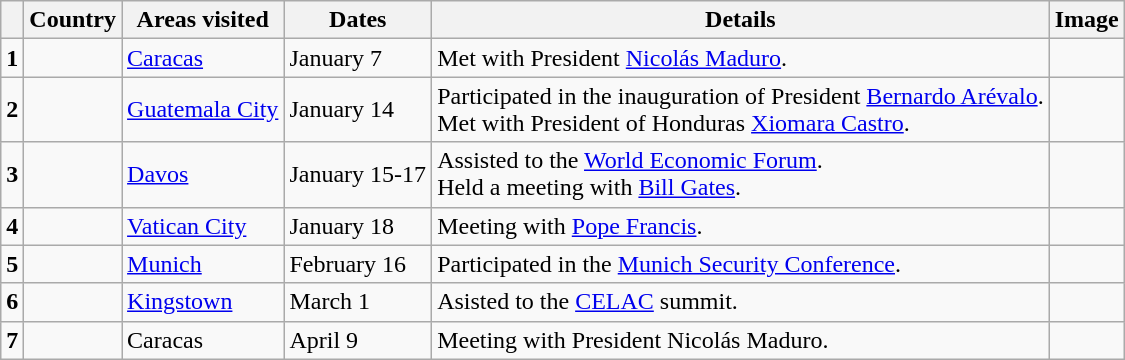<table class="wikitable">
<tr>
<th></th>
<th>Country</th>
<th>Areas visited</th>
<th>Dates</th>
<th>Details</th>
<th>Image</th>
</tr>
<tr>
<td><strong>1</strong></td>
<td></td>
<td><a href='#'>Caracas</a></td>
<td>January 7</td>
<td>Met with President <a href='#'>Nicolás Maduro</a>.</td>
<td></td>
</tr>
<tr>
<td><strong>2</strong></td>
<td></td>
<td><a href='#'>Guatemala City</a></td>
<td>January 14</td>
<td>Participated in the inauguration of President <a href='#'>Bernardo Arévalo</a>.<br>Met with President of Honduras <a href='#'>Xiomara Castro</a>.</td>
<td></td>
</tr>
<tr>
<td><strong>3</strong></td>
<td></td>
<td><a href='#'>Davos</a></td>
<td>January 15-17</td>
<td>Assisted to the <a href='#'>World Economic Forum</a>.<br>Held a meeting with <a href='#'>Bill Gates</a>.</td>
<td></td>
</tr>
<tr>
<td><strong>4</strong></td>
<td></td>
<td><a href='#'>Vatican City</a></td>
<td>January 18</td>
<td>Meeting with <a href='#'>Pope Francis</a>.</td>
<td></td>
</tr>
<tr>
<td><strong>5</strong></td>
<td></td>
<td><a href='#'>Munich</a></td>
<td>February 16</td>
<td>Participated in the <a href='#'>Munich Security Conference</a>.</td>
<td></td>
</tr>
<tr>
<td><strong>6</strong></td>
<td></td>
<td><a href='#'>Kingstown</a></td>
<td>March 1</td>
<td>Asisted to the <a href='#'>CELAC</a> summit.</td>
<td></td>
</tr>
<tr>
<td><strong>7</strong></td>
<td></td>
<td>Caracas</td>
<td>April 9</td>
<td>Meeting with President Nicolás Maduro.</td>
<td></td>
</tr>
</table>
